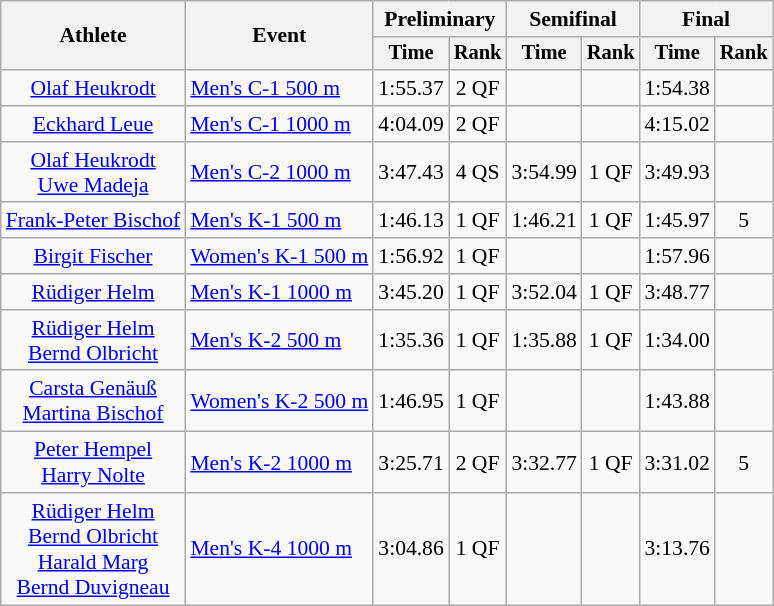<table class="wikitable" style="font-size:90%">
<tr>
<th rowspan="2">Athlete</th>
<th rowspan="2">Event</th>
<th colspan=2>Preliminary</th>
<th colspan=2>Semifinal</th>
<th colspan=2>Final</th>
</tr>
<tr style="font-size:95%">
<th>Time</th>
<th>Rank</th>
<th>Time</th>
<th>Rank</th>
<th>Time</th>
<th>Rank</th>
</tr>
<tr align=center>
<td><a href='#'>Olaf Heukrodt</a></td>
<td align=left><a href='#'>Men's C-1 500 m</a></td>
<td>1:55.37</td>
<td>2 QF</td>
<td></td>
<td></td>
<td>1:54.38</td>
<td></td>
</tr>
<tr align=center>
<td><a href='#'>Eckhard Leue</a></td>
<td align=left><a href='#'>Men's C-1 1000 m</a></td>
<td>4:04.09</td>
<td>2 QF</td>
<td></td>
<td></td>
<td>4:15.02</td>
<td></td>
</tr>
<tr align=center>
<td><a href='#'>Olaf Heukrodt</a><br><a href='#'>Uwe Madeja</a></td>
<td align=left><a href='#'>Men's C-2 1000 m</a></td>
<td>3:47.43</td>
<td>4 QS</td>
<td>3:54.99</td>
<td>1 QF</td>
<td>3:49.93</td>
<td></td>
</tr>
<tr align=center>
<td align=left><a href='#'>Frank-Peter Bischof</a></td>
<td align=left><a href='#'>Men's K-1 500 m</a></td>
<td>1:46.13</td>
<td>1 QF</td>
<td>1:46.21</td>
<td>1 QF</td>
<td>1:45.97</td>
<td>5</td>
</tr>
<tr align=center>
<td><a href='#'>Birgit Fischer</a></td>
<td align=left><a href='#'>Women's K-1 500 m</a></td>
<td>1:56.92</td>
<td>1 QF</td>
<td></td>
<td></td>
<td>1:57.96</td>
<td></td>
</tr>
<tr align=center>
<td><a href='#'>Rüdiger Helm</a></td>
<td align=left><a href='#'>Men's K-1 1000 m</a></td>
<td>3:45.20</td>
<td>1 QF</td>
<td>3:52.04</td>
<td>1 QF</td>
<td>3:48.77</td>
<td></td>
</tr>
<tr align=center>
<td><a href='#'>Rüdiger Helm</a><br><a href='#'>Bernd Olbricht</a></td>
<td align=left><a href='#'>Men's K-2 500 m</a></td>
<td>1:35.36</td>
<td>1 QF</td>
<td>1:35.88</td>
<td>1 QF</td>
<td>1:34.00</td>
<td></td>
</tr>
<tr align=center>
<td><a href='#'>Carsta Genäuß</a><br><a href='#'>Martina Bischof</a></td>
<td align=left><a href='#'>Women's K-2 500 m</a></td>
<td>1:46.95</td>
<td>1 QF</td>
<td></td>
<td></td>
<td>1:43.88</td>
<td></td>
</tr>
<tr align=center>
<td><a href='#'>Peter Hempel</a><br><a href='#'>Harry Nolte</a></td>
<td align=left><a href='#'>Men's K-2 1000 m</a></td>
<td>3:25.71</td>
<td>2 QF</td>
<td>3:32.77</td>
<td>1 QF</td>
<td>3:31.02</td>
<td>5</td>
</tr>
<tr align=center>
<td><a href='#'>Rüdiger Helm</a><br><a href='#'>Bernd Olbricht</a><br><a href='#'>Harald Marg</a><br><a href='#'>Bernd Duvigneau</a></td>
<td align=left><a href='#'>Men's K-4 1000 m</a></td>
<td>3:04.86</td>
<td>1 QF</td>
<td></td>
<td></td>
<td>3:13.76</td>
<td></td>
</tr>
</table>
